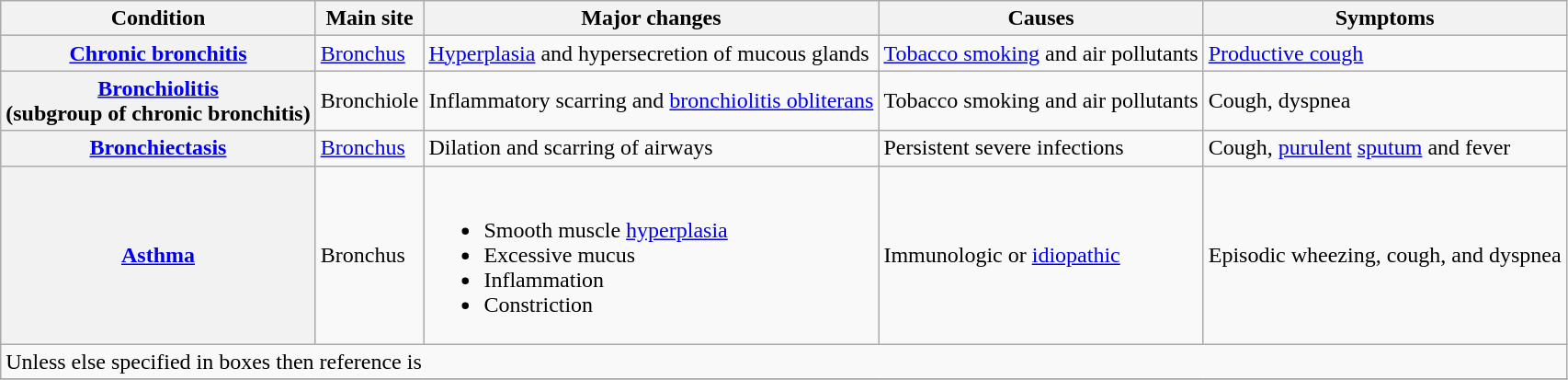<table class="wikitable">
<tr>
<th>Condition</th>
<th>Main site</th>
<th>Major changes</th>
<th>Causes</th>
<th>Symptoms</th>
</tr>
<tr>
<th><a href='#'>Chronic bronchitis</a></th>
<td><a href='#'>Bronchus</a></td>
<td><a href='#'>Hyperplasia</a> and hypersecretion of mucous glands</td>
<td><a href='#'>Tobacco smoking</a> and air pollutants</td>
<td><a href='#'>Productive cough</a></td>
</tr>
<tr>
<th><a href='#'>Bronchiolitis</a> <br> (subgroup of chronic bronchitis)</th>
<td>Bronchiole</td>
<td>Inflammatory scarring and <a href='#'>bronchiolitis obliterans</a></td>
<td>Tobacco smoking and air pollutants</td>
<td>Cough, dyspnea</td>
</tr>
<tr>
<th><a href='#'>Bronchiectasis</a></th>
<td><a href='#'>Bronchus</a></td>
<td>Dilation and scarring of airways</td>
<td>Persistent severe infections</td>
<td>Cough, <a href='#'>purulent</a> <a href='#'>sputum</a> and fever</td>
</tr>
<tr>
<th><a href='#'>Asthma</a></th>
<td>Bronchus</td>
<td><br><ul><li>Smooth muscle <a href='#'>hyperplasia</a></li><li>Excessive mucus</li><li>Inflammation</li><li>Constriction</li></ul></td>
<td>Immunologic or <a href='#'>idiopathic</a></td>
<td>Episodic wheezing, cough, and dyspnea</td>
</tr>
<tr>
<td colspan=5><span>Unless else specified in boxes then reference is </span></td>
</tr>
<tr>
</tr>
</table>
